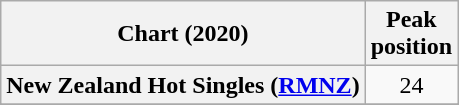<table class="wikitable sortable plainrowheaders" style="text-align:center">
<tr>
<th scope="col">Chart (2020)</th>
<th scope="col">Peak<br>position</th>
</tr>
<tr>
<th scope="row">New Zealand Hot Singles (<a href='#'>RMNZ</a>)</th>
<td>24</td>
</tr>
<tr>
</tr>
<tr>
</tr>
</table>
